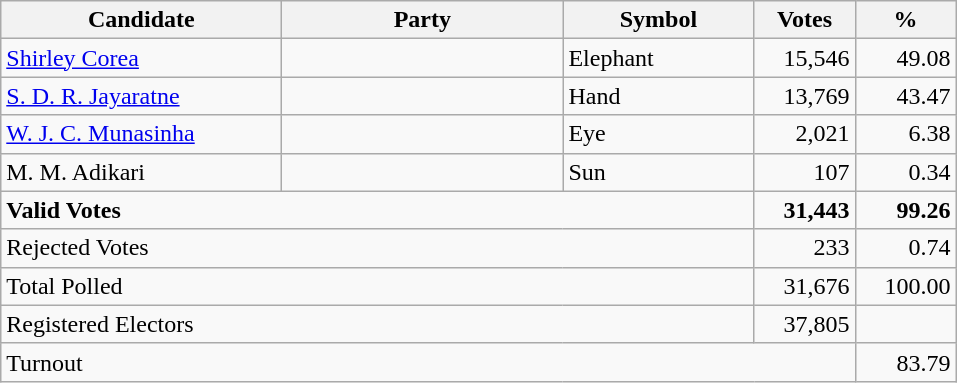<table class="wikitable" border="1" style="text-align:right;">
<tr>
<th align=left width="180">Candidate</th>
<th align=left width="180">Party</th>
<th align=left width="120">Symbol</th>
<th align=left width="60">Votes</th>
<th align=left width="60">%</th>
</tr>
<tr>
<td align=left><a href='#'>Shirley Corea</a></td>
<td></td>
<td align=left>Elephant</td>
<td align=right>15,546</td>
<td align=right>49.08</td>
</tr>
<tr>
<td align=left><a href='#'>S. D. R. Jayaratne</a></td>
<td></td>
<td align=left>Hand</td>
<td align=right>13,769</td>
<td align=right>43.47</td>
</tr>
<tr>
<td align=left><a href='#'>W. J. C. Munasinha</a></td>
<td></td>
<td align=left>Eye</td>
<td align=right>2,021</td>
<td align=right>6.38</td>
</tr>
<tr>
<td align=left>M. M. Adikari</td>
<td></td>
<td align=left>Sun</td>
<td align=right>107</td>
<td align=right>0.34</td>
</tr>
<tr>
<td align=left colspan=3><strong>Valid Votes</strong></td>
<td align=right><strong>31,443</strong></td>
<td align=right><strong>99.26</strong></td>
</tr>
<tr>
<td align=left colspan=3>Rejected Votes</td>
<td align=right>233</td>
<td align=right>0.74</td>
</tr>
<tr>
<td align=left colspan=3>Total Polled</td>
<td align=right>31,676</td>
<td align=right>100.00</td>
</tr>
<tr>
<td align=left colspan=3>Registered Electors</td>
<td align=right>37,805</td>
<td></td>
</tr>
<tr>
<td align=left colspan=4>Turnout</td>
<td align=right>83.79</td>
</tr>
</table>
